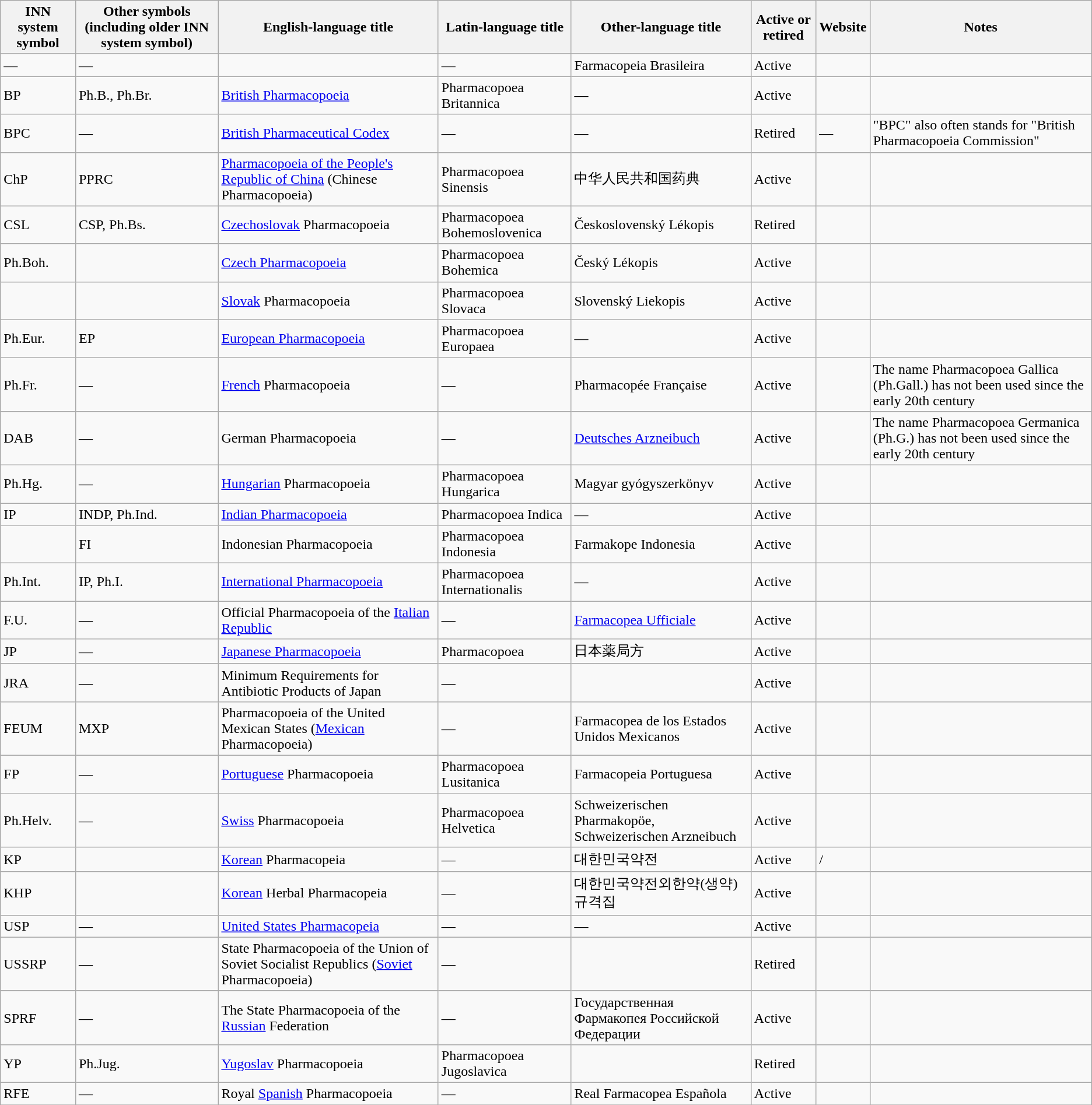<table class="wikitable sortable" border="1">
<tr>
<th>INN system symbol</th>
<th>Other symbols (including older INN system symbol)</th>
<th>English-language title</th>
<th>Latin-language title</th>
<th>Other-language title</th>
<th>Active or retired</th>
<th>Website</th>
<th>Notes</th>
</tr>
<tr>
</tr>
<tr>
<td>—</td>
<td>—</td>
<td></td>
<td>—</td>
<td>Farmacopeia Brasileira</td>
<td>Active</td>
<td></td>
<td></td>
</tr>
<tr>
<td>BP</td>
<td>Ph.B., Ph.Br.</td>
<td><a href='#'>British Pharmacopoeia</a></td>
<td>Pharmacopoea Britannica</td>
<td>—</td>
<td>Active</td>
<td></td>
<td></td>
</tr>
<tr>
<td>BPC</td>
<td>—</td>
<td><a href='#'>British Pharmaceutical Codex</a></td>
<td>—</td>
<td>—</td>
<td>Retired</td>
<td>—</td>
<td>"BPC" also often stands for "British Pharmacopoeia Commission"</td>
</tr>
<tr>
<td>ChP</td>
<td>PPRC</td>
<td><a href='#'>Pharmacopoeia of the People's Republic of China</a> (Chinese Pharmacopoeia)</td>
<td>Pharmacopoea Sinensis</td>
<td>中华人民共和国药典</td>
<td>Active</td>
<td> </td>
<td></td>
</tr>
<tr>
<td>CSL</td>
<td>CSP, Ph.Bs.</td>
<td><a href='#'>Czechoslovak</a> Pharmacopoeia</td>
<td>Pharmacopoea Bohemoslovenica</td>
<td>Československý Lékopis</td>
<td>Retired</td>
<td></td>
<td></td>
</tr>
<tr>
<td>Ph.Boh.</td>
<td></td>
<td><a href='#'>Czech Pharmacopoeia</a></td>
<td>Pharmacopoea Bohemica</td>
<td>Český Lékopis</td>
<td>Active</td>
<td></td>
<td></td>
</tr>
<tr>
<td></td>
<td></td>
<td><a href='#'>Slovak</a> Pharmacopoeia</td>
<td>Pharmacopoea Slovaca</td>
<td>Slovenský Liekopis</td>
<td>Active</td>
<td></td>
<td></td>
</tr>
<tr>
<td>Ph.Eur.</td>
<td>EP</td>
<td><a href='#'>European Pharmacopoeia</a></td>
<td>Pharmacopoea Europaea</td>
<td>—</td>
<td>Active</td>
<td></td>
<td></td>
</tr>
<tr>
<td>Ph.Fr.</td>
<td>—</td>
<td><a href='#'>French</a> Pharmacopoeia</td>
<td>—</td>
<td>Pharmacopée Française</td>
<td>Active</td>
<td></td>
<td>The name Pharmacopoea Gallica (Ph.Gall.) has not been used since the early 20th century</td>
</tr>
<tr>
<td>DAB</td>
<td>—</td>
<td>German Pharmacopoeia</td>
<td>—</td>
<td><a href='#'>Deutsches Arzneibuch</a></td>
<td>Active</td>
<td></td>
<td>The name Pharmacopoea Germanica (Ph.G.) has not been used since the early 20th century</td>
</tr>
<tr>
<td>Ph.Hg.</td>
<td>—</td>
<td><a href='#'>Hungarian</a> Pharmacopoeia</td>
<td>Pharmacopoea Hungarica</td>
<td>Magyar gyógyszerkönyv</td>
<td>Active</td>
<td></td>
<td></td>
</tr>
<tr>
<td>IP</td>
<td>INDP, Ph.Ind.</td>
<td><a href='#'>Indian Pharmacopoeia</a></td>
<td>Pharmacopoea Indica</td>
<td>—</td>
<td>Active</td>
<td></td>
<td></td>
</tr>
<tr>
<td></td>
<td>FI</td>
<td>Indonesian Pharmacopoeia</td>
<td>Pharmacopoea Indonesia</td>
<td>Farmakope Indonesia</td>
<td>Active</td>
<td></td>
<td></td>
</tr>
<tr>
<td>Ph.Int.</td>
<td>IP, Ph.I.</td>
<td><a href='#'>International Pharmacopoeia</a></td>
<td>Pharmacopoea Internationalis</td>
<td>—</td>
<td>Active</td>
<td></td>
<td></td>
</tr>
<tr>
<td>F.U.</td>
<td>—</td>
<td>Official Pharmacopoeia of the <a href='#'>Italian Republic</a></td>
<td>—</td>
<td><a href='#'>Farmacopea Ufficiale</a></td>
<td>Active</td>
<td></td>
<td></td>
</tr>
<tr>
<td>JP</td>
<td>—</td>
<td><a href='#'>Japanese Pharmacopoeia</a></td>
<td>Pharmacopoea</td>
<td>日本薬局方</td>
<td>Active</td>
<td></td>
<td></td>
</tr>
<tr>
<td>JRA</td>
<td>—</td>
<td>Minimum Requirements for Antibiotic Products of Japan</td>
<td>—</td>
<td></td>
<td>Active</td>
<td></td>
<td></td>
</tr>
<tr>
<td>FEUM</td>
<td>MXP</td>
<td>Pharmacopoeia of the United Mexican States (<a href='#'>Mexican</a> Pharmacopoeia)</td>
<td>—</td>
<td>Farmacopea de los Estados Unidos Mexicanos</td>
<td>Active</td>
<td></td>
<td></td>
</tr>
<tr>
<td>FP</td>
<td>—</td>
<td><a href='#'>Portuguese</a> Pharmacopoeia</td>
<td>Pharmacopoea Lusitanica</td>
<td>Farmacopeia Portuguesa</td>
<td>Active</td>
<td></td>
<td></td>
</tr>
<tr>
<td>Ph.Helv.</td>
<td>—</td>
<td><a href='#'>Swiss</a> Pharmacopoeia</td>
<td>Pharmacopoea Helvetica</td>
<td>Schweizerischen Pharmakopöe, Schweizerischen Arzneibuch</td>
<td>Active</td>
<td> </td>
<td></td>
</tr>
<tr>
<td>KP</td>
<td></td>
<td><a href='#'>Korean</a> Pharmacopeia</td>
<td>—</td>
<td>대한민국약전</td>
<td>Active</td>
<td> / </td>
<td></td>
</tr>
<tr>
<td>KHP</td>
<td></td>
<td><a href='#'>Korean</a> Herbal Pharmacopeia</td>
<td>—</td>
<td>대한민국약전외한약(생약)규격집</td>
<td>Active</td>
<td></td>
<td></td>
</tr>
<tr>
<td>USP</td>
<td>—</td>
<td><a href='#'>United States Pharmacopeia</a></td>
<td>—</td>
<td>—</td>
<td>Active</td>
<td></td>
<td></td>
</tr>
<tr>
<td>USSRP</td>
<td>—</td>
<td>State Pharmacopoeia of the Union of Soviet Socialist Republics (<a href='#'>Soviet</a> Pharmacopoeia)</td>
<td>—</td>
<td></td>
<td>Retired</td>
<td></td>
<td></td>
</tr>
<tr>
<td>SPRF</td>
<td>—</td>
<td>The State Pharmacopoeia of the <a href='#'>Russian</a> Federation</td>
<td>—</td>
<td>Государственная Фармакопея Российской Федерации</td>
<td>Active</td>
<td></td>
<td></td>
</tr>
<tr>
<td>YP</td>
<td>Ph.Jug.</td>
<td><a href='#'>Yugoslav</a> Pharmacopoeia</td>
<td>Pharmacopoea Jugoslavica</td>
<td></td>
<td>Retired</td>
<td></td>
<td></td>
</tr>
<tr>
<td>RFE</td>
<td>—</td>
<td>Royal <a href='#'>Spanish</a> Pharmacopoeia</td>
<td>—</td>
<td>Real Farmacopea Española</td>
<td>Active</td>
<td></td>
<td></td>
</tr>
<tr>
</tr>
</table>
